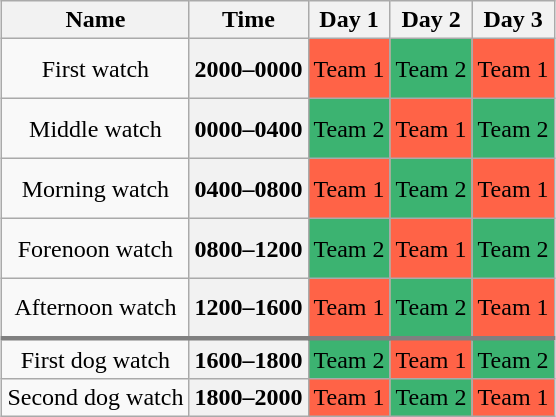<table class="wikitable" style="margin-left: auto; margin-right: auto; border: none; text-align: center;">
<tr>
<th>Name</th>
<th>Time</th>
<th>Day 1</th>
<th>Day 2</th>
<th>Day 3</th>
</tr>
<tr style="height:40px;">
<td>First watch</td>
<th>2000–0000</th>
<td bgcolor="Tomato">Team 1</td>
<td bgcolor="mediumseagreen">Team 2</td>
<td bgcolor="Tomato">Team 1</td>
</tr>
<tr style="height:40px;">
<td>Middle watch</td>
<th>0000–0400</th>
<td bgcolor="mediumseagreen">Team 2</td>
<td bgcolor="Tomato">Team 1</td>
<td bgcolor="mediumseagreen">Team 2</td>
</tr>
<tr style="height:40px;">
<td>Morning watch</td>
<th>0400–0800</th>
<td bgcolor="Tomato">Team 1</td>
<td bgcolor="mediumseagreen">Team 2</td>
<td bgcolor="Tomato">Team 1</td>
</tr>
<tr style="height:40px;">
<td>Forenoon watch</td>
<th>0800–1200</th>
<td bgcolor="mediumseagreen">Team 2</td>
<td bgcolor="Tomato">Team 1</td>
<td bgcolor="mediumseagreen">Team 2</td>
</tr>
<tr style="height:40px;">
<td>Afternoon watch</td>
<th>1200–1600</th>
<td bgcolor="Tomato">Team 1</td>
<td bgcolor="mediumseagreen">Team 2</td>
<td bgcolor="Tomato">Team 1</td>
</tr>
<tr style="height:20px; border-top:3px solid grey;">
<td>First dog watch</td>
<th>1600–1800</th>
<td bgcolor="mediumseagreen">Team 2</td>
<td bgcolor="Tomato">Team 1</td>
<td bgcolor="mediumseagreen">Team 2</td>
</tr>
<tr style="height:20px;">
<td>Second dog watch</td>
<th>1800–2000</th>
<td bgcolor="Tomato">Team 1</td>
<td bgcolor="mediumseagreen">Team 2</td>
<td bgcolor="Tomato">Team 1</td>
</tr>
</table>
